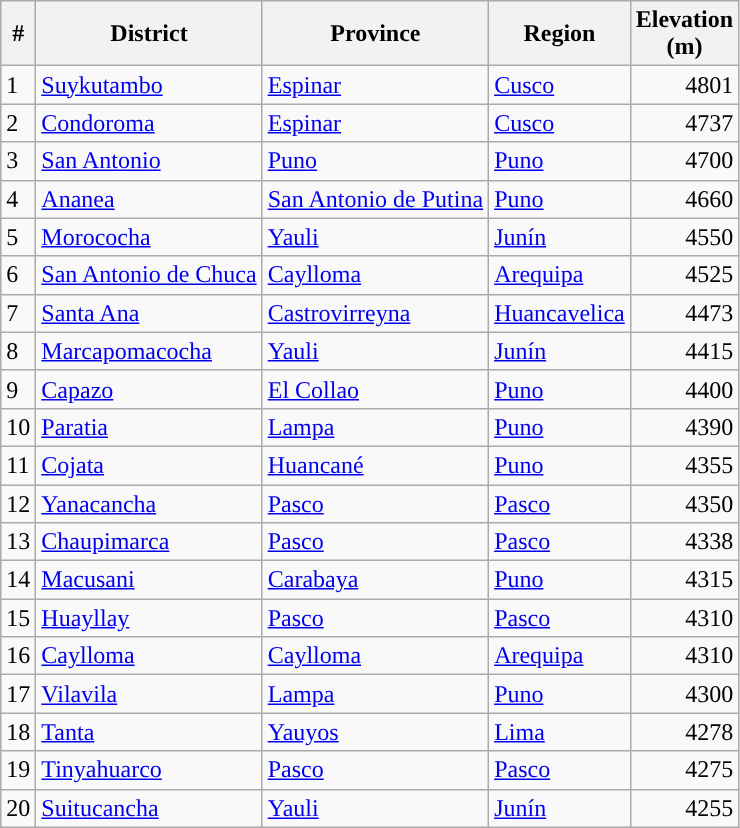<table align=center class="wikitable" Style="align:center;">
<tr>
<th>#</th>
<th>District</th>
<th>Province</th>
<th>Region</th>
<th>Elevation<br>(m)</th>
</tr>
<tr>
<td>1</td>
<td><a href='#'>Suykutambo</a></td>
<td><a href='#'>Espinar</a></td>
<td><a href='#'>Cusco</a></td>
<td align=right>4801</td>
</tr>
<tr>
<td>2</td>
<td><a href='#'>Condoroma</a></td>
<td><a href='#'>Espinar</a></td>
<td><a href='#'>Cusco</a></td>
<td align=right>4737</td>
</tr>
<tr>
<td>3</td>
<td><a href='#'>San Antonio</a></td>
<td><a href='#'>Puno</a></td>
<td><a href='#'>Puno</a></td>
<td align=right>4700</td>
</tr>
<tr>
<td>4</td>
<td><a href='#'>Ananea</a></td>
<td><a href='#'>San Antonio de Putina</a></td>
<td><a href='#'>Puno</a></td>
<td align=right>4660</td>
</tr>
<tr>
<td>5</td>
<td><a href='#'>Morococha</a></td>
<td><a href='#'>Yauli</a></td>
<td><a href='#'>Junín</a></td>
<td align=right>4550</td>
</tr>
<tr>
<td>6</td>
<td><a href='#'>San Antonio de Chuca</a></td>
<td><a href='#'>Caylloma</a></td>
<td><a href='#'>Arequipa</a></td>
<td align=right>4525</td>
</tr>
<tr>
<td>7</td>
<td><a href='#'>Santa Ana</a></td>
<td><a href='#'>Castrovirreyna</a></td>
<td><a href='#'>Huancavelica</a></td>
<td align=right>4473</td>
</tr>
<tr>
<td>8</td>
<td><a href='#'>Marcapomacocha</a></td>
<td><a href='#'>Yauli</a></td>
<td><a href='#'>Junín</a></td>
<td align=right>4415</td>
</tr>
<tr>
<td>9</td>
<td><a href='#'>Capazo</a></td>
<td><a href='#'>El Collao</a></td>
<td><a href='#'>Puno</a></td>
<td align=right>4400</td>
</tr>
<tr>
<td>10</td>
<td><a href='#'>Paratia</a></td>
<td><a href='#'>Lampa</a></td>
<td><a href='#'>Puno</a></td>
<td align=right>4390</td>
</tr>
<tr>
<td>11</td>
<td><a href='#'>Cojata</a></td>
<td><a href='#'>Huancané</a></td>
<td><a href='#'>Puno</a></td>
<td align=right>4355</td>
</tr>
<tr>
<td>12</td>
<td><a href='#'>Yanacancha</a></td>
<td><a href='#'>Pasco</a></td>
<td><a href='#'>Pasco</a></td>
<td align=right>4350</td>
</tr>
<tr>
<td>13</td>
<td><a href='#'>Chaupimarca</a></td>
<td><a href='#'>Pasco</a></td>
<td><a href='#'>Pasco</a></td>
<td align=right>4338</td>
</tr>
<tr>
<td>14</td>
<td><a href='#'>Macusani</a></td>
<td><a href='#'>Carabaya</a></td>
<td><a href='#'>Puno</a></td>
<td align=right>4315</td>
</tr>
<tr>
<td>15</td>
<td><a href='#'>Huayllay</a></td>
<td><a href='#'>Pasco</a></td>
<td><a href='#'>Pasco</a></td>
<td align=right>4310</td>
</tr>
<tr>
<td>16</td>
<td><a href='#'>Caylloma</a></td>
<td><a href='#'>Caylloma</a></td>
<td><a href='#'>Arequipa</a></td>
<td align=right>4310</td>
</tr>
<tr>
<td>17</td>
<td><a href='#'>Vilavila</a></td>
<td><a href='#'>Lampa</a></td>
<td><a href='#'>Puno</a></td>
<td align=right>4300</td>
</tr>
<tr>
<td>18</td>
<td><a href='#'>Tanta</a></td>
<td><a href='#'>Yauyos</a></td>
<td><a href='#'>Lima</a></td>
<td align=right>4278</td>
</tr>
<tr>
<td>19</td>
<td><a href='#'>Tinyahuarco</a></td>
<td><a href='#'>Pasco</a></td>
<td><a href='#'>Pasco</a></td>
<td align=right>4275</td>
</tr>
<tr>
<td>20</td>
<td><a href='#'>Suitucancha</a></td>
<td><a href='#'>Yauli</a></td>
<td><a href='#'>Junín</a></td>
<td align=right>4255</td>
</tr>
</table>
